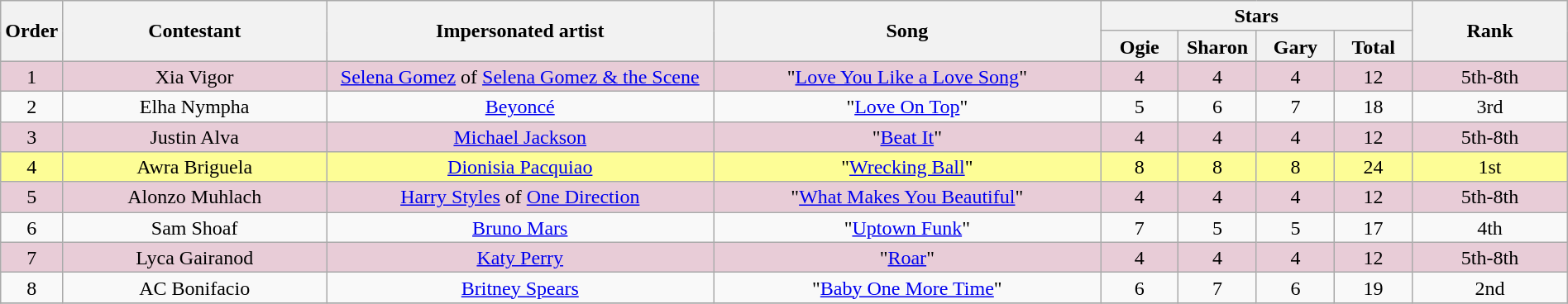<table class="wikitable" style="text-align:center; line-height:17px; width:100%;">
<tr>
<th rowspan="2" style="width:03%;">Order</th>
<th rowspan="2" style="width:17%;">Contestant</th>
<th rowspan="2" style="width:25%;">Impersonated artist</th>
<th rowspan="2" style="width:25%;">Song</th>
<th colspan="4" style="width:20%;">Stars</th>
<th rowspan="2" style="width:10%;">Rank</th>
</tr>
<tr>
<th style="width:05%;">Ogie</th>
<th style="width:05%;">Sharon</th>
<th style="width:05%;">Gary</th>
<th style="width:05%;">Total</th>
</tr>
<tr>
<td style="background: #E8CCD7">1</td>
<td style="background: #E8CCD7">Xia Vigor</td>
<td style="background: #E8CCD7"><a href='#'>Selena Gomez</a> of <a href='#'>Selena Gomez & the Scene</a></td>
<td style="background: #E8CCD7">"<a href='#'>Love You Like a Love Song</a>"</td>
<td style="background: #E8CCD7">4</td>
<td style="background: #E8CCD7">4</td>
<td style="background: #E8CCD7">4</td>
<td style="background: #E8CCD7">12</td>
<td style="background: #E8CCD7">5th-8th</td>
</tr>
<tr>
<td>2</td>
<td>Elha Nympha</td>
<td><a href='#'>Beyoncé</a></td>
<td>"<a href='#'>Love On Top</a>"</td>
<td>5</td>
<td>6</td>
<td>7</td>
<td>18</td>
<td>3rd</td>
</tr>
<tr>
<td style="background: #E8CCD7">3</td>
<td style="background: #E8CCD7">Justin Alva</td>
<td style="background: #E8CCD7"><a href='#'>Michael Jackson</a></td>
<td style="background: #E8CCD7">"<a href='#'>Beat It</a>"</td>
<td style="background: #E8CCD7">4</td>
<td style="background: #E8CCD7">4</td>
<td style="background: #E8CCD7">4</td>
<td style="background: #E8CCD7">12</td>
<td style="background: #E8CCD7">5th-8th</td>
</tr>
<tr>
<td style="background:#FDFD96;">4</td>
<td style="background:#FDFD96;">Awra Briguela</td>
<td style="background:#FDFD96;"><a href='#'>Dionisia Pacquiao</a></td>
<td style="background:#FDFD96;">"<a href='#'>Wrecking Ball</a>"</td>
<td style="background:#FDFD96;">8</td>
<td style="background:#FDFD96;">8</td>
<td style="background:#FDFD96;">8</td>
<td style="background:#FDFD96;">24</td>
<td style="background:#FDFD96;">1st</td>
</tr>
<tr>
<td style="background: #E8CCD7">5</td>
<td style="background: #E8CCD7">Alonzo Muhlach</td>
<td style="background: #E8CCD7"><a href='#'>Harry Styles</a> of <a href='#'>One Direction</a></td>
<td style="background: #E8CCD7">"<a href='#'>What Makes You Beautiful</a>"</td>
<td style="background: #E8CCD7">4</td>
<td style="background: #E8CCD7">4</td>
<td style="background: #E8CCD7">4</td>
<td style="background: #E8CCD7">12</td>
<td style="background: #E8CCD7">5th-8th</td>
</tr>
<tr>
<td>6</td>
<td>Sam Shoaf</td>
<td><a href='#'>Bruno Mars</a></td>
<td>"<a href='#'>Uptown Funk</a>"</td>
<td>7</td>
<td>5</td>
<td>5</td>
<td>17</td>
<td>4th</td>
</tr>
<tr>
<td style="background: #E8CCD7">7</td>
<td style="background: #E8CCD7">Lyca Gairanod</td>
<td style="background: #E8CCD7"><a href='#'>Katy Perry</a></td>
<td style="background: #E8CCD7">"<a href='#'>Roar</a>"</td>
<td style="background: #E8CCD7">4</td>
<td style="background: #E8CCD7">4</td>
<td style="background: #E8CCD7">4</td>
<td style="background: #E8CCD7">12</td>
<td style="background: #E8CCD7">5th-8th</td>
</tr>
<tr>
<td>8</td>
<td>AC Bonifacio</td>
<td><a href='#'>Britney Spears</a></td>
<td>"<a href='#'>Baby One More Time</a>"</td>
<td>6</td>
<td>7</td>
<td>6</td>
<td>19</td>
<td>2nd</td>
</tr>
<tr>
</tr>
</table>
